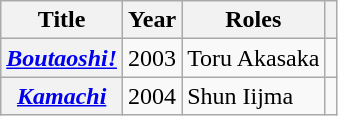<table class="wikitable sortable plainrowheaders" style="text-align:left;">
<tr>
<th scope="col">Title</th>
<th scope="col">Year</th>
<th scope="col">Roles</th>
<th scope="col" class="unsortable"></th>
</tr>
<tr>
<th scope="row"><em><a href='#'>Boutaoshi!</a></em></th>
<td>2003</td>
<td>Toru Akasaka</td>
<td style="text-align:center;"></td>
</tr>
<tr>
<th scope="row"><em><a href='#'>Kamachi</a></em></th>
<td>2004</td>
<td>Shun Iijma</td>
<td style="text-align:center;"></td>
</tr>
</table>
